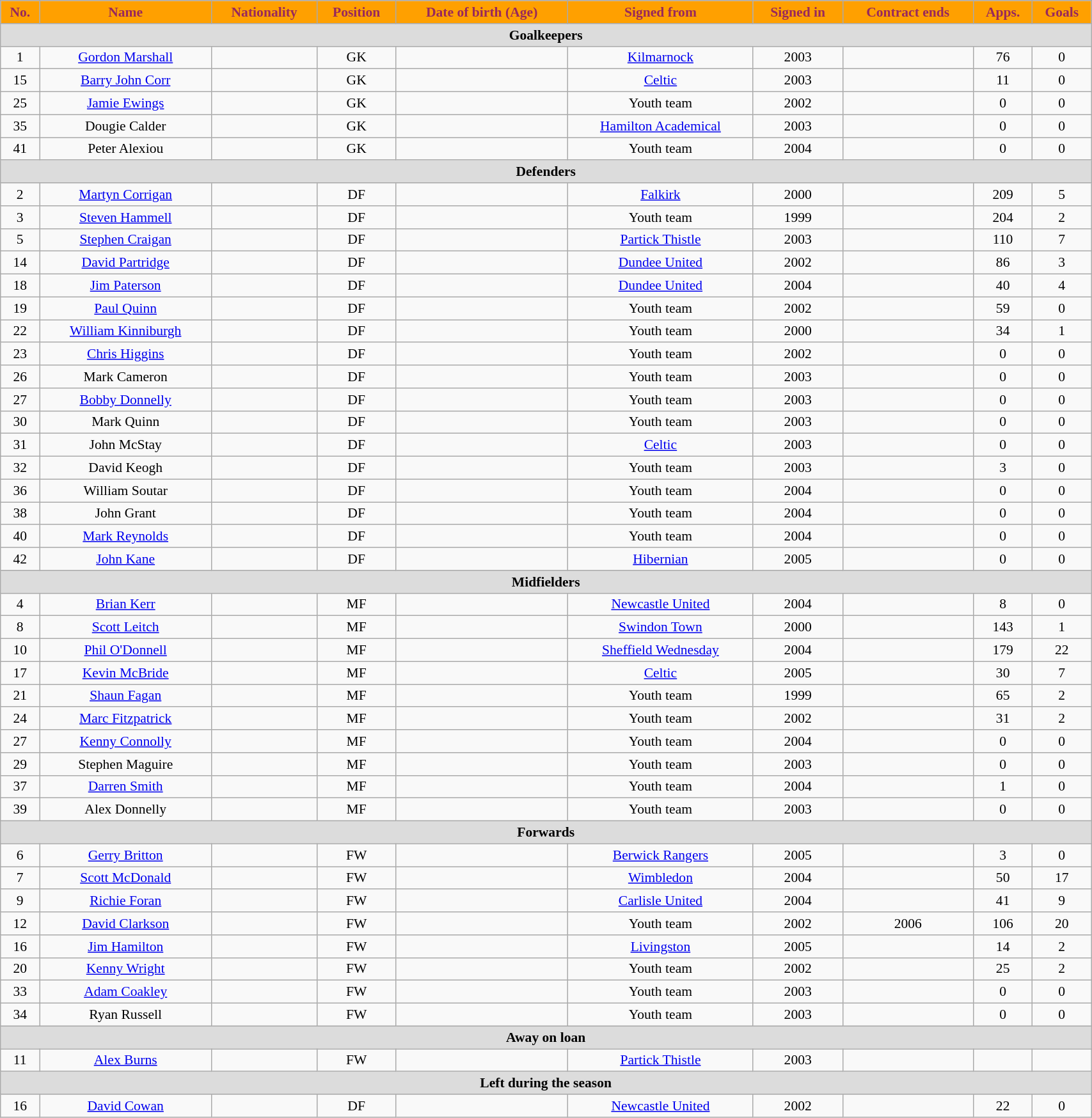<table class="wikitable"  style="text-align:center; font-size:90%; width:90%;">
<tr>
<th style="background:#ffa000; color:#98285c; text-align:center;">No.</th>
<th style="background:#ffa000; color:#98285c; text-align:center;">Name</th>
<th style="background:#ffa000; color:#98285c; text-align:center;">Nationality</th>
<th style="background:#ffa000; color:#98285c; text-align:center;">Position</th>
<th style="background:#ffa000; color:#98285c; text-align:center;">Date of birth (Age)</th>
<th style="background:#ffa000; color:#98285c; text-align:center;">Signed from</th>
<th style="background:#ffa000; color:#98285c; text-align:center;">Signed in</th>
<th style="background:#ffa000; color:#98285c; text-align:center;">Contract ends</th>
<th style="background:#ffa000; color:#98285c; text-align:center;">Apps.</th>
<th style="background:#ffa000; color:#98285c; text-align:center;">Goals</th>
</tr>
<tr>
<th colspan="11"  style="background:#dcdcdc; text-align:center;">Goalkeepers</th>
</tr>
<tr>
<td>1</td>
<td><a href='#'>Gordon Marshall</a></td>
<td></td>
<td>GK</td>
<td></td>
<td><a href='#'>Kilmarnock</a></td>
<td>2003</td>
<td></td>
<td>76</td>
<td>0</td>
</tr>
<tr>
<td>15</td>
<td><a href='#'>Barry John Corr</a></td>
<td></td>
<td>GK</td>
<td></td>
<td><a href='#'>Celtic</a></td>
<td>2003</td>
<td></td>
<td>11</td>
<td>0</td>
</tr>
<tr>
<td>25</td>
<td><a href='#'>Jamie Ewings</a></td>
<td></td>
<td>GK</td>
<td></td>
<td>Youth team</td>
<td>2002</td>
<td></td>
<td>0</td>
<td>0</td>
</tr>
<tr>
<td>35</td>
<td>Dougie Calder</td>
<td></td>
<td>GK</td>
<td></td>
<td><a href='#'>Hamilton Academical</a></td>
<td>2003</td>
<td></td>
<td>0</td>
<td>0</td>
</tr>
<tr>
<td>41</td>
<td>Peter Alexiou</td>
<td></td>
<td>GK</td>
<td></td>
<td>Youth team</td>
<td>2004</td>
<td></td>
<td>0</td>
<td>0</td>
</tr>
<tr>
<th colspan="11"  style="background:#dcdcdc; text-align:center;">Defenders</th>
</tr>
<tr>
<td>2</td>
<td><a href='#'>Martyn Corrigan</a></td>
<td></td>
<td>DF</td>
<td></td>
<td><a href='#'>Falkirk</a></td>
<td>2000</td>
<td></td>
<td>209</td>
<td>5</td>
</tr>
<tr>
<td>3</td>
<td><a href='#'>Steven Hammell</a></td>
<td></td>
<td>DF</td>
<td></td>
<td>Youth team</td>
<td>1999</td>
<td></td>
<td>204</td>
<td>2</td>
</tr>
<tr>
<td>5</td>
<td><a href='#'>Stephen Craigan</a></td>
<td></td>
<td>DF</td>
<td></td>
<td><a href='#'>Partick Thistle</a></td>
<td>2003</td>
<td></td>
<td>110</td>
<td>7</td>
</tr>
<tr>
<td>14</td>
<td><a href='#'>David Partridge</a></td>
<td></td>
<td>DF</td>
<td></td>
<td><a href='#'>Dundee United</a></td>
<td>2002</td>
<td></td>
<td>86</td>
<td>3</td>
</tr>
<tr>
<td>18</td>
<td><a href='#'>Jim Paterson</a></td>
<td></td>
<td>DF</td>
<td></td>
<td><a href='#'>Dundee United</a></td>
<td>2004</td>
<td></td>
<td>40</td>
<td>4</td>
</tr>
<tr>
<td>19</td>
<td><a href='#'>Paul Quinn</a></td>
<td></td>
<td>DF</td>
<td></td>
<td>Youth team</td>
<td>2002</td>
<td></td>
<td>59</td>
<td>0</td>
</tr>
<tr>
<td>22</td>
<td><a href='#'>William Kinniburgh</a></td>
<td></td>
<td>DF</td>
<td></td>
<td>Youth team</td>
<td>2000</td>
<td></td>
<td>34</td>
<td>1</td>
</tr>
<tr>
<td>23</td>
<td><a href='#'>Chris Higgins</a></td>
<td></td>
<td>DF</td>
<td></td>
<td>Youth team</td>
<td>2002</td>
<td></td>
<td>0</td>
<td>0</td>
</tr>
<tr>
<td>26</td>
<td>Mark Cameron</td>
<td></td>
<td>DF</td>
<td></td>
<td>Youth team</td>
<td>2003</td>
<td></td>
<td>0</td>
<td>0</td>
</tr>
<tr>
<td>27</td>
<td><a href='#'>Bobby Donnelly</a></td>
<td></td>
<td>DF</td>
<td></td>
<td>Youth team</td>
<td>2003</td>
<td></td>
<td>0</td>
<td>0</td>
</tr>
<tr>
<td>30</td>
<td>Mark Quinn</td>
<td></td>
<td>DF</td>
<td></td>
<td>Youth team</td>
<td>2003</td>
<td></td>
<td>0</td>
<td>0</td>
</tr>
<tr>
<td>31</td>
<td>John McStay</td>
<td></td>
<td>DF</td>
<td></td>
<td><a href='#'>Celtic</a></td>
<td>2003</td>
<td></td>
<td>0</td>
<td>0</td>
</tr>
<tr>
<td>32</td>
<td>David Keogh</td>
<td></td>
<td>DF</td>
<td></td>
<td>Youth team</td>
<td>2003</td>
<td></td>
<td>3</td>
<td>0</td>
</tr>
<tr>
<td>36</td>
<td>William Soutar</td>
<td></td>
<td>DF</td>
<td></td>
<td>Youth team</td>
<td>2004</td>
<td></td>
<td>0</td>
<td>0</td>
</tr>
<tr>
<td>38</td>
<td>John Grant</td>
<td></td>
<td>DF</td>
<td></td>
<td>Youth team</td>
<td>2004</td>
<td></td>
<td>0</td>
<td>0</td>
</tr>
<tr>
<td>40</td>
<td><a href='#'>Mark Reynolds</a></td>
<td></td>
<td>DF</td>
<td></td>
<td>Youth team</td>
<td>2004</td>
<td></td>
<td>0</td>
<td>0</td>
</tr>
<tr>
<td>42</td>
<td><a href='#'>John Kane</a></td>
<td></td>
<td>DF</td>
<td></td>
<td><a href='#'>Hibernian</a></td>
<td>2005</td>
<td></td>
<td>0</td>
<td>0</td>
</tr>
<tr>
<th colspan="11"  style="background:#dcdcdc; text-align:center;">Midfielders</th>
</tr>
<tr>
<td>4</td>
<td><a href='#'>Brian Kerr</a></td>
<td></td>
<td>MF</td>
<td></td>
<td><a href='#'>Newcastle United</a></td>
<td>2004</td>
<td></td>
<td>8</td>
<td>0</td>
</tr>
<tr>
<td>8</td>
<td><a href='#'>Scott Leitch</a></td>
<td></td>
<td>MF</td>
<td></td>
<td><a href='#'>Swindon Town</a></td>
<td>2000</td>
<td></td>
<td>143</td>
<td>1</td>
</tr>
<tr>
<td>10</td>
<td><a href='#'>Phil O'Donnell</a></td>
<td></td>
<td>MF</td>
<td></td>
<td><a href='#'>Sheffield Wednesday</a></td>
<td>2004</td>
<td></td>
<td>179</td>
<td>22</td>
</tr>
<tr>
<td>17</td>
<td><a href='#'>Kevin McBride</a></td>
<td></td>
<td>MF</td>
<td></td>
<td><a href='#'>Celtic</a></td>
<td>2005</td>
<td></td>
<td>30</td>
<td>7</td>
</tr>
<tr>
<td>21</td>
<td><a href='#'>Shaun Fagan</a></td>
<td></td>
<td>MF</td>
<td></td>
<td>Youth team</td>
<td>1999</td>
<td></td>
<td>65</td>
<td>2</td>
</tr>
<tr>
<td>24</td>
<td><a href='#'>Marc Fitzpatrick</a></td>
<td></td>
<td>MF</td>
<td></td>
<td>Youth team</td>
<td>2002</td>
<td></td>
<td>31</td>
<td>2</td>
</tr>
<tr>
<td>27</td>
<td><a href='#'>Kenny Connolly</a></td>
<td></td>
<td>MF</td>
<td></td>
<td>Youth team</td>
<td>2004</td>
<td></td>
<td>0</td>
<td>0</td>
</tr>
<tr>
<td>29</td>
<td>Stephen Maguire</td>
<td></td>
<td>MF</td>
<td></td>
<td>Youth team</td>
<td>2003</td>
<td></td>
<td>0</td>
<td>0</td>
</tr>
<tr>
<td>37</td>
<td><a href='#'>Darren Smith</a></td>
<td></td>
<td>MF</td>
<td></td>
<td>Youth team</td>
<td>2004</td>
<td></td>
<td>1</td>
<td>0</td>
</tr>
<tr>
<td>39</td>
<td>Alex Donnelly</td>
<td></td>
<td>MF</td>
<td></td>
<td>Youth team</td>
<td>2003</td>
<td></td>
<td>0</td>
<td>0</td>
</tr>
<tr>
<th colspan="11"  style="background:#dcdcdc; text-align:center;">Forwards</th>
</tr>
<tr>
<td>6</td>
<td><a href='#'>Gerry Britton</a></td>
<td></td>
<td>FW</td>
<td></td>
<td><a href='#'>Berwick Rangers</a></td>
<td>2005</td>
<td></td>
<td>3</td>
<td>0</td>
</tr>
<tr>
<td>7</td>
<td><a href='#'>Scott McDonald</a></td>
<td></td>
<td>FW</td>
<td></td>
<td><a href='#'>Wimbledon</a></td>
<td>2004</td>
<td></td>
<td>50</td>
<td>17</td>
</tr>
<tr>
<td>9</td>
<td><a href='#'>Richie Foran</a></td>
<td></td>
<td>FW</td>
<td></td>
<td><a href='#'>Carlisle United</a></td>
<td>2004</td>
<td></td>
<td>41</td>
<td>9</td>
</tr>
<tr>
<td>12</td>
<td><a href='#'>David Clarkson</a></td>
<td></td>
<td>FW</td>
<td></td>
<td>Youth team</td>
<td>2002</td>
<td>2006</td>
<td>106</td>
<td>20</td>
</tr>
<tr>
<td>16</td>
<td><a href='#'>Jim Hamilton</a></td>
<td></td>
<td>FW</td>
<td></td>
<td><a href='#'>Livingston</a></td>
<td>2005</td>
<td></td>
<td>14</td>
<td>2</td>
</tr>
<tr>
<td>20</td>
<td><a href='#'>Kenny Wright</a></td>
<td></td>
<td>FW</td>
<td></td>
<td>Youth team</td>
<td>2002</td>
<td></td>
<td>25</td>
<td>2</td>
</tr>
<tr>
<td>33</td>
<td><a href='#'>Adam Coakley</a></td>
<td></td>
<td>FW</td>
<td></td>
<td>Youth team</td>
<td>2003</td>
<td></td>
<td>0</td>
<td>0</td>
</tr>
<tr>
<td>34</td>
<td>Ryan Russell</td>
<td></td>
<td>FW</td>
<td></td>
<td>Youth team</td>
<td>2003</td>
<td></td>
<td>0</td>
<td>0</td>
</tr>
<tr>
<th colspan="11"  style="background:#dcdcdc; text-align:center;">Away on loan</th>
</tr>
<tr>
<td>11</td>
<td><a href='#'>Alex Burns</a></td>
<td></td>
<td>FW</td>
<td></td>
<td><a href='#'>Partick Thistle</a></td>
<td>2003</td>
<td></td>
<td></td>
<td></td>
</tr>
<tr>
<th colspan="11"  style="background:#dcdcdc; text-align:center;">Left during the season</th>
</tr>
<tr>
<td>16</td>
<td><a href='#'>David Cowan</a></td>
<td></td>
<td>DF</td>
<td></td>
<td><a href='#'>Newcastle United</a></td>
<td>2002</td>
<td></td>
<td>22</td>
<td>0</td>
</tr>
</table>
